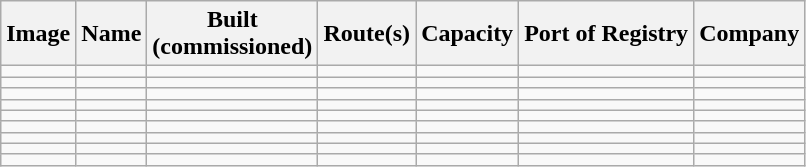<table class="wikitable">
<tr>
<th>Image</th>
<th>Name</th>
<th>Built<br>(commissioned)</th>
<th>Route(s)</th>
<th>Capacity</th>
<th>Port of Registry</th>
<th>Company</th>
</tr>
<tr>
<td></td>
<td></td>
<td></td>
<td></td>
<td></td>
<td></td>
<td></td>
</tr>
<tr>
<td></td>
<td></td>
<td></td>
<td></td>
<td></td>
<td></td>
<td></td>
</tr>
<tr>
<td></td>
<td></td>
<td></td>
<td></td>
<td></td>
<td></td>
<td></td>
</tr>
<tr>
<td></td>
<td></td>
<td></td>
<td></td>
<td></td>
<td></td>
<td></td>
</tr>
<tr>
<td></td>
<td></td>
<td></td>
<td></td>
<td></td>
<td></td>
<td></td>
</tr>
<tr>
<td></td>
<td></td>
<td></td>
<td></td>
<td></td>
<td></td>
<td></td>
</tr>
<tr>
<td></td>
<td></td>
<td></td>
<td></td>
<td></td>
<td></td>
<td></td>
</tr>
<tr>
<td></td>
<td></td>
<td></td>
<td></td>
<td></td>
<td></td>
<td></td>
</tr>
<tr>
<td></td>
<td></td>
<td></td>
<td></td>
<td></td>
<td></td>
<td></td>
</tr>
</table>
